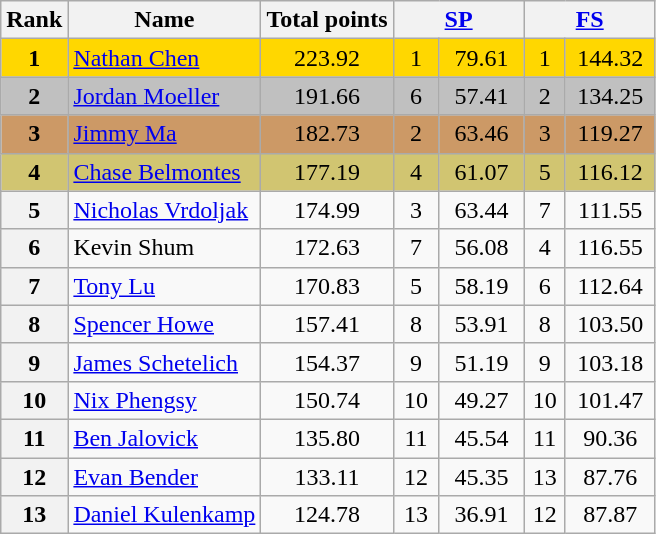<table class="wikitable sortable">
<tr>
<th>Rank</th>
<th>Name</th>
<th>Total points</th>
<th colspan="2" width="80px"><a href='#'>SP</a></th>
<th colspan="2" width="80px"><a href='#'>FS</a></th>
</tr>
<tr bgcolor="gold">
<td align="center"><strong>1</strong></td>
<td><a href='#'>Nathan Chen</a></td>
<td align="center">223.92</td>
<td align="center">1</td>
<td align="center">79.61</td>
<td align="center">1</td>
<td align="center">144.32</td>
</tr>
<tr bgcolor="silver">
<td align="center"><strong>2</strong></td>
<td><a href='#'>Jordan Moeller</a></td>
<td align="center">191.66</td>
<td align="center">6</td>
<td align="center">57.41</td>
<td align="center">2</td>
<td align="center">134.25</td>
</tr>
<tr bgcolor="cc9966">
<td align="center"><strong>3</strong></td>
<td><a href='#'>Jimmy Ma</a></td>
<td align="center">182.73</td>
<td align="center">2</td>
<td align="center">63.46</td>
<td align="center">3</td>
<td align="center">119.27</td>
</tr>
<tr bgcolor="#d1c571">
<td align="center"><strong>4</strong></td>
<td><a href='#'>Chase Belmontes</a></td>
<td align="center">177.19</td>
<td align="center">4</td>
<td align="center">61.07</td>
<td align="center">5</td>
<td align="center">116.12</td>
</tr>
<tr>
<th>5</th>
<td><a href='#'>Nicholas Vrdoljak</a></td>
<td align="center">174.99</td>
<td align="center">3</td>
<td align="center">63.44</td>
<td align="center">7</td>
<td align="center">111.55</td>
</tr>
<tr>
<th>6</th>
<td>Kevin Shum</td>
<td align="center">172.63</td>
<td align="center">7</td>
<td align="center">56.08</td>
<td align="center">4</td>
<td align="center">116.55</td>
</tr>
<tr>
<th>7</th>
<td><a href='#'>Tony Lu</a></td>
<td align="center">170.83</td>
<td align="center">5</td>
<td align="center">58.19</td>
<td align="center">6</td>
<td align="center">112.64</td>
</tr>
<tr>
<th>8</th>
<td><a href='#'>Spencer Howe</a></td>
<td align="center">157.41</td>
<td align="center">8</td>
<td align="center">53.91</td>
<td align="center">8</td>
<td align="center">103.50</td>
</tr>
<tr>
<th>9</th>
<td><a href='#'>James Schetelich</a></td>
<td align="center">154.37</td>
<td align="center">9</td>
<td align="center">51.19</td>
<td align="center">9</td>
<td align="center">103.18</td>
</tr>
<tr>
<th>10</th>
<td><a href='#'>Nix Phengsy</a></td>
<td align="center">150.74</td>
<td align="center">10</td>
<td align="center">49.27</td>
<td align="center">10</td>
<td align="center">101.47</td>
</tr>
<tr>
<th>11</th>
<td><a href='#'>Ben Jalovick</a></td>
<td align="center">135.80</td>
<td align="center">11</td>
<td align="center">45.54</td>
<td align="center">11</td>
<td align="center">90.36</td>
</tr>
<tr>
<th>12</th>
<td><a href='#'>Evan Bender</a></td>
<td align="center">133.11</td>
<td align="center">12</td>
<td align="center">45.35</td>
<td align="center">13</td>
<td align="center">87.76</td>
</tr>
<tr>
<th>13</th>
<td><a href='#'>Daniel Kulenkamp</a></td>
<td align="center">124.78</td>
<td align="center">13</td>
<td align="center">36.91</td>
<td align="center">12</td>
<td align="center">87.87</td>
</tr>
</table>
